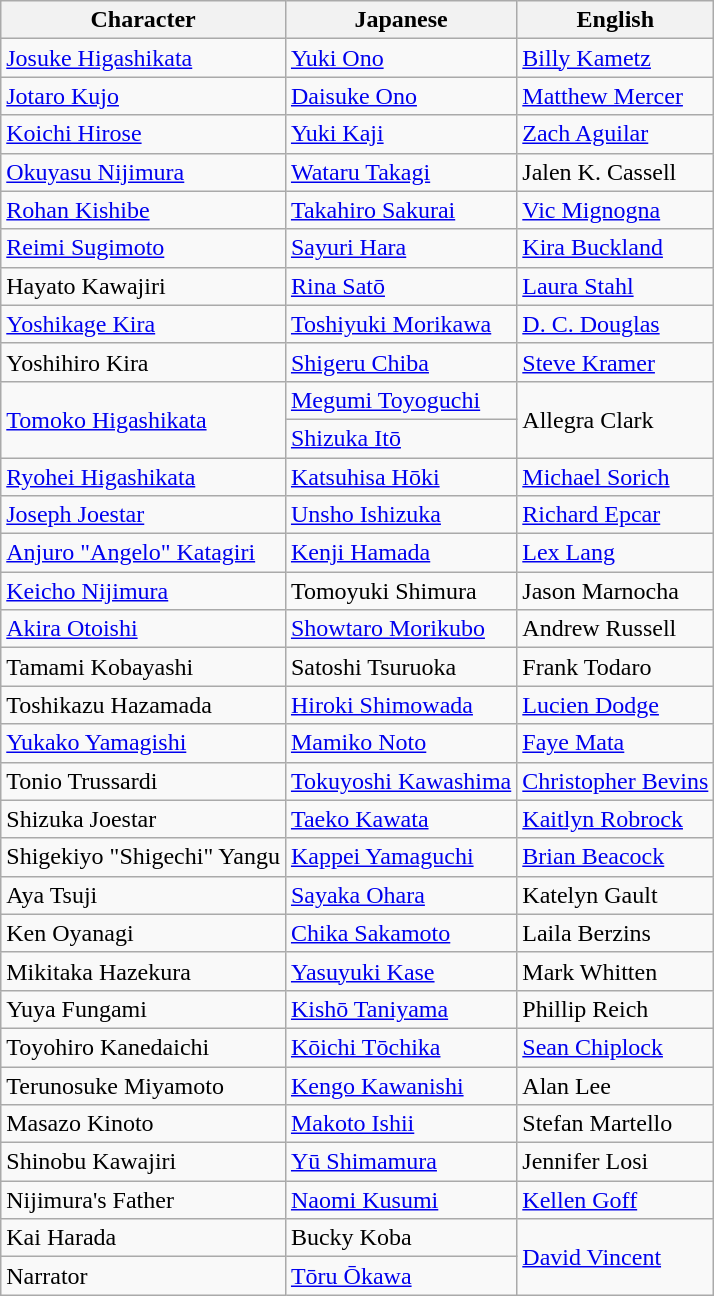<table class="wikitable">
<tr>
<th>Character</th>
<th>Japanese</th>
<th>English</th>
</tr>
<tr>
<td><a href='#'>Josuke Higashikata</a></td>
<td><a href='#'>Yuki Ono</a></td>
<td><a href='#'>Billy Kametz</a></td>
</tr>
<tr>
<td><a href='#'>Jotaro Kujo</a></td>
<td><a href='#'>Daisuke Ono</a></td>
<td><a href='#'>Matthew Mercer</a></td>
</tr>
<tr>
<td><a href='#'>Koichi Hirose</a></td>
<td><a href='#'>Yuki Kaji</a></td>
<td><a href='#'>Zach Aguilar</a></td>
</tr>
<tr>
<td><a href='#'>Okuyasu Nijimura</a></td>
<td><a href='#'>Wataru Takagi</a></td>
<td>Jalen K. Cassell</td>
</tr>
<tr>
<td><a href='#'>Rohan Kishibe</a></td>
<td><a href='#'>Takahiro Sakurai</a></td>
<td><a href='#'>Vic Mignogna</a></td>
</tr>
<tr>
<td><a href='#'>Reimi Sugimoto</a></td>
<td><a href='#'>Sayuri Hara</a></td>
<td><a href='#'>Kira Buckland</a></td>
</tr>
<tr>
<td>Hayato Kawajiri</td>
<td><a href='#'>Rina Satō</a></td>
<td><a href='#'>Laura Stahl</a></td>
</tr>
<tr>
<td><a href='#'>Yoshikage Kira</a></td>
<td><a href='#'>Toshiyuki Morikawa</a></td>
<td><a href='#'>D. C. Douglas</a></td>
</tr>
<tr>
<td>Yoshihiro Kira</td>
<td><a href='#'>Shigeru Chiba</a></td>
<td><a href='#'>Steve Kramer</a></td>
</tr>
<tr>
<td rowspan=2><a href='#'>Tomoko Higashikata</a></td>
<td><a href='#'>Megumi Toyoguchi</a> </td>
<td rowspan=2>Allegra Clark</td>
</tr>
<tr>
<td><a href='#'>Shizuka Itō</a> </td>
</tr>
<tr>
<td><a href='#'>Ryohei Higashikata</a></td>
<td><a href='#'>Katsuhisa Hōki</a></td>
<td><a href='#'>Michael Sorich</a></td>
</tr>
<tr>
<td><a href='#'>Joseph Joestar</a></td>
<td><a href='#'>Unsho Ishizuka</a></td>
<td><a href='#'>Richard Epcar</a></td>
</tr>
<tr>
<td><a href='#'>Anjuro "Angelo" Katagiri</a></td>
<td><a href='#'>Kenji Hamada</a></td>
<td><a href='#'>Lex Lang</a></td>
</tr>
<tr>
<td><a href='#'>Keicho Nijimura</a></td>
<td>Tomoyuki Shimura</td>
<td>Jason Marnocha</td>
</tr>
<tr>
<td><a href='#'>Akira Otoishi</a></td>
<td><a href='#'>Showtaro Morikubo</a></td>
<td>Andrew Russell</td>
</tr>
<tr>
<td>Tamami Kobayashi</td>
<td>Satoshi Tsuruoka</td>
<td>Frank Todaro</td>
</tr>
<tr>
<td>Toshikazu Hazamada</td>
<td><a href='#'>Hiroki Shimowada</a></td>
<td><a href='#'>Lucien Dodge</a></td>
</tr>
<tr>
<td><a href='#'>Yukako Yamagishi</a></td>
<td><a href='#'>Mamiko Noto</a></td>
<td><a href='#'>Faye Mata</a></td>
</tr>
<tr>
<td>Tonio Trussardi</td>
<td><a href='#'>Tokuyoshi Kawashima</a></td>
<td><a href='#'>Christopher Bevins</a></td>
</tr>
<tr>
<td>Shizuka Joestar</td>
<td><a href='#'>Taeko Kawata</a></td>
<td><a href='#'>Kaitlyn Robrock</a></td>
</tr>
<tr>
<td>Shigekiyo "Shigechi" Yangu</td>
<td><a href='#'>Kappei Yamaguchi</a></td>
<td><a href='#'>Brian Beacock</a></td>
</tr>
<tr>
<td>Aya Tsuji</td>
<td><a href='#'>Sayaka Ohara</a></td>
<td>Katelyn Gault</td>
</tr>
<tr>
<td>Ken Oyanagi</td>
<td><a href='#'>Chika Sakamoto</a></td>
<td>Laila Berzins</td>
</tr>
<tr>
<td>Mikitaka Hazekura</td>
<td><a href='#'>Yasuyuki Kase</a></td>
<td>Mark Whitten</td>
</tr>
<tr>
<td>Yuya Fungami</td>
<td><a href='#'>Kishō Taniyama</a></td>
<td>Phillip Reich</td>
</tr>
<tr>
<td>Toyohiro Kanedaichi</td>
<td><a href='#'>Kōichi Tōchika</a></td>
<td><a href='#'>Sean Chiplock</a></td>
</tr>
<tr>
<td>Terunosuke Miyamoto</td>
<td><a href='#'>Kengo Kawanishi</a></td>
<td>Alan Lee</td>
</tr>
<tr>
<td>Masazo Kinoto</td>
<td><a href='#'>Makoto Ishii</a></td>
<td>Stefan Martello</td>
</tr>
<tr>
<td>Shinobu Kawajiri</td>
<td><a href='#'>Yū Shimamura</a></td>
<td>Jennifer Losi</td>
</tr>
<tr>
<td>Nijimura's Father</td>
<td><a href='#'>Naomi Kusumi</a></td>
<td><a href='#'>Kellen Goff</a></td>
</tr>
<tr>
<td>Kai Harada</td>
<td>Bucky Koba</td>
<td rowspan="2"><a href='#'>David Vincent</a></td>
</tr>
<tr>
<td>Narrator</td>
<td><a href='#'>Tōru Ōkawa</a></td>
</tr>
</table>
